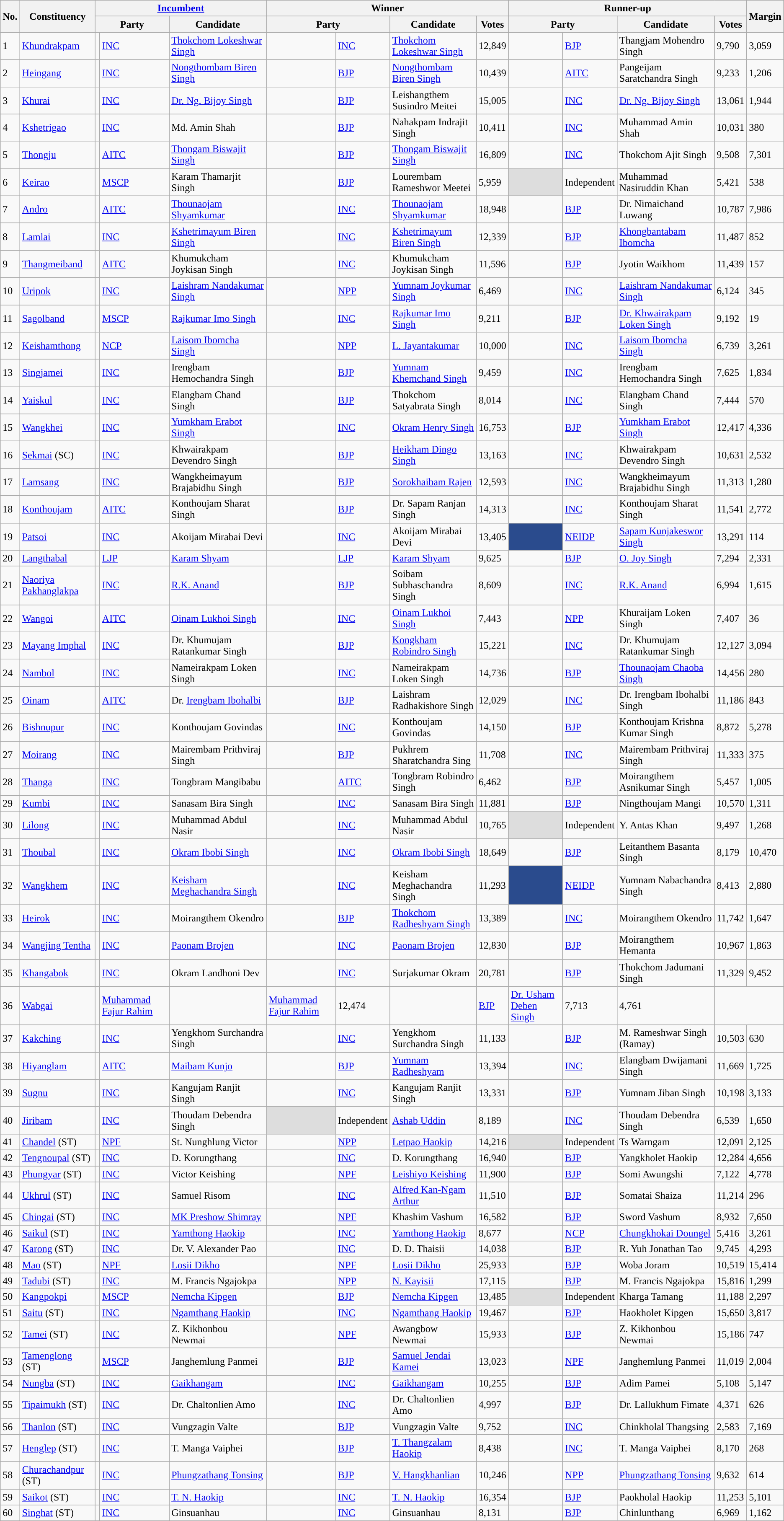<table class="wikitable sortable">
<tr>
<th rowspan="2">No.</th>
<th rowspan="2">Constituency</th>
<th colspan="3"><a href='#'>Incumbent</a></th>
<th colspan="4">Winner</th>
<th colspan="4">Runner-up</th>
<th rowspan="2">Margin</th>
</tr>
<tr>
<th colspan="2">Party</th>
<th>Candidate</th>
<th colspan="2">Party</th>
<th>Candidate</th>
<th data-sort-type="number">Votes</th>
<th colspan="2">Party</th>
<th>Candidate</th>
<th data-sort-type="number">Votes</th>
</tr>
<tr>
<td>1</td>
<td><a href='#'>Khundrakpam</a></td>
<td></td>
<td><a href='#'>INC</a></td>
<td><a href='#'>Thokchom Lokeshwar Singh</a></td>
<td></td>
<td><a href='#'>INC</a></td>
<td><a href='#'>Thokchom Lokeshwar Singh</a></td>
<td>12,849</td>
<td></td>
<td><a href='#'>BJP</a></td>
<td>Thangjam Mohendro Singh</td>
<td>9,790</td>
<td>3,059</td>
</tr>
<tr>
<td>2</td>
<td><a href='#'>Heingang</a></td>
<td></td>
<td><a href='#'>INC</a></td>
<td><a href='#'>Nongthombam Biren Singh</a></td>
<td></td>
<td><a href='#'>BJP</a></td>
<td><a href='#'>Nongthombam Biren Singh</a></td>
<td>10,439</td>
<td></td>
<td><a href='#'>AITC</a></td>
<td>Pangeijam Saratchandra Singh</td>
<td>9,233</td>
<td>1,206</td>
</tr>
<tr>
<td>3</td>
<td><a href='#'>Khurai</a></td>
<td></td>
<td><a href='#'>INC</a></td>
<td><a href='#'>Dr. Ng. Bijoy Singh</a></td>
<td></td>
<td><a href='#'>BJP</a></td>
<td>Leishangthem Susindro Meitei</td>
<td>15,005</td>
<td></td>
<td><a href='#'>INC</a></td>
<td><a href='#'>Dr. Ng. Bijoy Singh</a></td>
<td>13,061</td>
<td>1,944</td>
</tr>
<tr>
<td>4</td>
<td><a href='#'>Kshetrigao</a></td>
<td></td>
<td><a href='#'>INC</a></td>
<td>Md. Amin Shah</td>
<td></td>
<td><a href='#'>BJP</a></td>
<td>Nahakpam Indrajit Singh</td>
<td>10,411</td>
<td></td>
<td><a href='#'>INC</a></td>
<td>Muhammad Amin Shah</td>
<td>10,031</td>
<td>380</td>
</tr>
<tr>
<td>5</td>
<td><a href='#'>Thongju</a></td>
<td></td>
<td><a href='#'>AITC</a></td>
<td><a href='#'>Thongam Biswajit Singh</a></td>
<td></td>
<td><a href='#'>BJP</a></td>
<td><a href='#'>Thongam Biswajit Singh</a></td>
<td>16,809</td>
<td></td>
<td><a href='#'>INC</a></td>
<td>Thokchom Ajit Singh</td>
<td>9,508</td>
<td>7,301</td>
</tr>
<tr>
<td>6</td>
<td><a href='#'>Keirao</a></td>
<td></td>
<td><a href='#'>MSCP</a></td>
<td>Karam Thamarjit Singh</td>
<td></td>
<td><a href='#'>BJP</a></td>
<td>Lourembam Rameshwor Meetei</td>
<td>5,959</td>
<td style="color:inherit;background:#DDDDDD"></td>
<td>Independent</td>
<td>Muhammad Nasiruddin Khan</td>
<td>5,421</td>
<td>538</td>
</tr>
<tr>
<td>7</td>
<td><a href='#'>Andro</a></td>
<td></td>
<td><a href='#'>AITC</a></td>
<td><a href='#'>Thounaojam Shyamkumar</a></td>
<td></td>
<td><a href='#'>INC</a></td>
<td><a href='#'>Thounaojam Shyamkumar</a></td>
<td>18,948</td>
<td></td>
<td><a href='#'>BJP</a></td>
<td>Dr. Nimaichand Luwang</td>
<td>10,787</td>
<td>7,986</td>
</tr>
<tr>
<td>8</td>
<td><a href='#'>Lamlai</a></td>
<td></td>
<td><a href='#'>INC</a></td>
<td><a href='#'>Kshetrimayum Biren Singh</a></td>
<td></td>
<td><a href='#'>INC</a></td>
<td><a href='#'>Kshetrimayum Biren Singh</a></td>
<td>12,339</td>
<td></td>
<td><a href='#'>BJP</a></td>
<td><a href='#'>Khongbantabam Ibomcha</a></td>
<td>11,487</td>
<td>852</td>
</tr>
<tr>
<td>9</td>
<td><a href='#'>Thangmeiband</a></td>
<td></td>
<td><a href='#'>AITC</a></td>
<td>Khumukcham Joykisan Singh</td>
<td></td>
<td><a href='#'>INC</a></td>
<td>Khumukcham Joykisan Singh</td>
<td>11,596</td>
<td></td>
<td><a href='#'>BJP</a></td>
<td>Jyotin Waikhom</td>
<td>11,439</td>
<td>157</td>
</tr>
<tr>
<td>10</td>
<td><a href='#'>Uripok</a></td>
<td></td>
<td><a href='#'>INC</a></td>
<td><a href='#'>Laishram Nandakumar Singh</a></td>
<td></td>
<td><a href='#'>NPP</a></td>
<td><a href='#'>Yumnam Joykumar Singh</a></td>
<td>6,469</td>
<td></td>
<td><a href='#'>INC</a></td>
<td><a href='#'>Laishram Nandakumar Singh</a></td>
<td>6,124</td>
<td>345</td>
</tr>
<tr>
<td>11</td>
<td><a href='#'>Sagolband</a></td>
<td></td>
<td><a href='#'>MSCP</a></td>
<td><a href='#'>Rajkumar Imo Singh</a></td>
<td></td>
<td><a href='#'>INC</a></td>
<td><a href='#'>Rajkumar Imo Singh</a></td>
<td>9,211</td>
<td></td>
<td><a href='#'>BJP</a></td>
<td><a href='#'>Dr. Khwairakpam Loken Singh</a></td>
<td>9,192</td>
<td>19</td>
</tr>
<tr>
<td>12</td>
<td><a href='#'>Keishamthong</a></td>
<td></td>
<td><a href='#'>NCP</a></td>
<td><a href='#'>Laisom Ibomcha Singh</a></td>
<td></td>
<td><a href='#'>NPP</a></td>
<td><a href='#'>L. Jayantakumar</a></td>
<td>10,000</td>
<td></td>
<td><a href='#'>INC</a></td>
<td><a href='#'>Laisom Ibomcha Singh</a></td>
<td>6,739</td>
<td>3,261</td>
</tr>
<tr>
<td>13</td>
<td><a href='#'>Singjamei</a></td>
<td></td>
<td><a href='#'>INC</a></td>
<td>Irengbam Hemochandra Singh</td>
<td></td>
<td><a href='#'>BJP</a></td>
<td><a href='#'>Yumnam Khemchand Singh</a></td>
<td>9,459</td>
<td></td>
<td><a href='#'>INC</a></td>
<td>Irengbam Hemochandra Singh</td>
<td>7,625</td>
<td>1,834</td>
</tr>
<tr>
<td>14</td>
<td><a href='#'>Yaiskul</a></td>
<td></td>
<td><a href='#'>INC</a></td>
<td>Elangbam Chand Singh</td>
<td></td>
<td><a href='#'>BJP</a></td>
<td>Thokchom Satyabrata Singh</td>
<td>8,014</td>
<td></td>
<td><a href='#'>INC</a></td>
<td>Elangbam Chand Singh</td>
<td>7,444</td>
<td>570</td>
</tr>
<tr>
<td>15</td>
<td><a href='#'>Wangkhei</a></td>
<td></td>
<td><a href='#'>INC</a></td>
<td><a href='#'>Yumkham Erabot Singh</a></td>
<td></td>
<td><a href='#'>INC</a></td>
<td><a href='#'>Okram Henry Singh</a></td>
<td>16,753</td>
<td></td>
<td><a href='#'>BJP</a></td>
<td><a href='#'>Yumkham Erabot Singh</a></td>
<td>12,417</td>
<td>4,336</td>
</tr>
<tr>
<td>16</td>
<td><a href='#'>Sekmai</a> (SC)</td>
<td></td>
<td><a href='#'>INC</a></td>
<td>Khwairakpam Devendro Singh</td>
<td></td>
<td><a href='#'>BJP</a></td>
<td><a href='#'>Heikham Dingo Singh</a></td>
<td>13,163</td>
<td></td>
<td><a href='#'>INC</a></td>
<td>Khwairakpam Devendro Singh</td>
<td>10,631</td>
<td>2,532</td>
</tr>
<tr>
<td>17</td>
<td><a href='#'>Lamsang</a></td>
<td></td>
<td><a href='#'>INC</a></td>
<td>Wangkheimayum Brajabidhu Singh</td>
<td></td>
<td><a href='#'>BJP</a></td>
<td><a href='#'>Sorokhaibam Rajen</a></td>
<td>12,593</td>
<td></td>
<td><a href='#'>INC</a></td>
<td>Wangkheimayum Brajabidhu Singh</td>
<td>11,313</td>
<td>1,280</td>
</tr>
<tr>
<td>18</td>
<td><a href='#'>Konthoujam</a></td>
<td></td>
<td><a href='#'>AITC</a></td>
<td>Konthoujam Sharat Singh</td>
<td></td>
<td><a href='#'>BJP</a></td>
<td>Dr. Sapam Ranjan Singh</td>
<td>14,313</td>
<td></td>
<td><a href='#'>INC</a></td>
<td>Konthoujam Sharat Singh</td>
<td>11,541</td>
<td>2,772</td>
</tr>
<tr>
<td>19</td>
<td><a href='#'>Patsoi</a></td>
<td></td>
<td><a href='#'>INC</a></td>
<td>Akoijam Mirabai Devi</td>
<td></td>
<td><a href='#'>INC</a></td>
<td>Akoijam Mirabai Devi</td>
<td>13,405</td>
<td style="color:inherit;background:#2A4B8D"></td>
<td><a href='#'>NEIDP</a></td>
<td><a href='#'>Sapam Kunjakeswor Singh</a></td>
<td>13,291</td>
<td>114</td>
</tr>
<tr>
<td>20</td>
<td><a href='#'>Langthabal</a></td>
<td></td>
<td><a href='#'>LJP</a></td>
<td><a href='#'>Karam Shyam</a></td>
<td></td>
<td><a href='#'>LJP</a></td>
<td><a href='#'>Karam Shyam</a></td>
<td>9,625</td>
<td></td>
<td><a href='#'>BJP</a></td>
<td><a href='#'>O. Joy Singh</a></td>
<td>7,294</td>
<td>2,331</td>
</tr>
<tr>
<td>21</td>
<td><a href='#'>Naoriya Pakhanglakpa</a></td>
<td></td>
<td><a href='#'>INC</a></td>
<td><a href='#'>R.K. Anand</a></td>
<td></td>
<td><a href='#'>BJP</a></td>
<td>Soibam Subhaschandra Singh</td>
<td>8,609</td>
<td></td>
<td><a href='#'>INC</a></td>
<td><a href='#'>R.K. Anand</a></td>
<td>6,994</td>
<td>1,615</td>
</tr>
<tr>
<td>22</td>
<td><a href='#'>Wangoi</a></td>
<td></td>
<td><a href='#'>AITC</a></td>
<td><a href='#'>Oinam Lukhoi Singh</a></td>
<td></td>
<td><a href='#'>INC</a></td>
<td><a href='#'>Oinam Lukhoi Singh</a></td>
<td>7,443</td>
<td></td>
<td><a href='#'>NPP</a></td>
<td>Khuraijam Loken Singh</td>
<td>7,407</td>
<td>36</td>
</tr>
<tr>
<td>23</td>
<td><a href='#'>Mayang Imphal</a></td>
<td></td>
<td><a href='#'>INC</a></td>
<td>Dr. Khumujam Ratankumar Singh</td>
<td></td>
<td><a href='#'>BJP</a></td>
<td><a href='#'>Kongkham Robindro Singh</a></td>
<td>15,221</td>
<td></td>
<td><a href='#'>INC</a></td>
<td>Dr. Khumujam Ratankumar Singh</td>
<td>12,127</td>
<td>3,094</td>
</tr>
<tr>
<td>24</td>
<td><a href='#'>Nambol</a></td>
<td></td>
<td><a href='#'>INC</a></td>
<td>Nameirakpam Loken Singh</td>
<td></td>
<td><a href='#'>INC</a></td>
<td>Nameirakpam Loken Singh</td>
<td>14,736</td>
<td></td>
<td><a href='#'>BJP</a></td>
<td><a href='#'>Thounaojam Chaoba Singh</a></td>
<td>14,456</td>
<td>280</td>
</tr>
<tr>
<td>25</td>
<td><a href='#'>Oinam</a></td>
<td></td>
<td><a href='#'>AITC</a></td>
<td>Dr. <a href='#'>Irengbam Ibohalbi</a></td>
<td></td>
<td><a href='#'>BJP</a></td>
<td>Laishram Radhakishore Singh</td>
<td>12,029</td>
<td></td>
<td><a href='#'>INC</a></td>
<td>Dr. Irengbam Ibohalbi Singh</td>
<td>11,186</td>
<td>843</td>
</tr>
<tr>
<td>26</td>
<td><a href='#'>Bishnupur</a></td>
<td></td>
<td><a href='#'>INC</a></td>
<td>Konthoujam Govindas</td>
<td></td>
<td><a href='#'>INC</a></td>
<td>Konthoujam Govindas</td>
<td>14,150</td>
<td></td>
<td><a href='#'>BJP</a></td>
<td>Konthoujam Krishna Kumar Singh</td>
<td>8,872</td>
<td>5,278</td>
</tr>
<tr>
<td>27</td>
<td><a href='#'>Moirang</a></td>
<td></td>
<td><a href='#'>INC</a></td>
<td>Mairembam Prithviraj Singh</td>
<td></td>
<td><a href='#'>BJP</a></td>
<td>Pukhrem Sharatchandra Sing</td>
<td>11,708</td>
<td></td>
<td><a href='#'>INC</a></td>
<td>Mairembam Prithviraj Singh</td>
<td>11,333</td>
<td>375</td>
</tr>
<tr>
<td>28</td>
<td><a href='#'>Thanga</a></td>
<td></td>
<td><a href='#'>INC</a></td>
<td>Tongbram Mangibabu</td>
<td></td>
<td><a href='#'>AITC</a></td>
<td>Tongbram Robindro Singh</td>
<td>6,462</td>
<td></td>
<td><a href='#'>BJP</a></td>
<td>Moirangthem Asnikumar Singh</td>
<td>5,457</td>
<td>1,005</td>
</tr>
<tr>
<td>29</td>
<td><a href='#'>Kumbi</a></td>
<td></td>
<td><a href='#'>INC</a></td>
<td>Sanasam Bira Singh</td>
<td></td>
<td><a href='#'>INC</a></td>
<td>Sanasam Bira Singh</td>
<td>11,881</td>
<td></td>
<td><a href='#'>BJP</a></td>
<td>Ningthoujam Mangi</td>
<td>10,570</td>
<td>1,311</td>
</tr>
<tr>
<td>30</td>
<td><a href='#'>Lilong</a></td>
<td></td>
<td><a href='#'>INC</a></td>
<td>Muhammad Abdul Nasir</td>
<td></td>
<td><a href='#'>INC</a></td>
<td>Muhammad Abdul Nasir</td>
<td>10,765</td>
<td style="color:inherit;background:#DDDDDD"></td>
<td>Independent</td>
<td>Y. Antas Khan</td>
<td>9,497</td>
<td>1,268</td>
</tr>
<tr>
<td>31</td>
<td><a href='#'>Thoubal</a></td>
<td></td>
<td><a href='#'>INC</a></td>
<td><a href='#'>Okram Ibobi Singh</a></td>
<td></td>
<td><a href='#'>INC</a></td>
<td><a href='#'>Okram Ibobi Singh</a></td>
<td>18,649</td>
<td></td>
<td><a href='#'>BJP</a></td>
<td>Leitanthem Basanta Singh</td>
<td>8,179</td>
<td>10,470</td>
</tr>
<tr>
<td>32</td>
<td><a href='#'>Wangkhem</a></td>
<td></td>
<td><a href='#'>INC</a></td>
<td><a href='#'>Keisham Meghachandra Singh</a></td>
<td></td>
<td><a href='#'>INC</a></td>
<td>Keisham Meghachandra Singh</td>
<td>11,293</td>
<td style="color:inherit;background:#2A4B8D"></td>
<td><a href='#'>NEIDP</a></td>
<td>Yumnam Nabachandra Singh</td>
<td>8,413</td>
<td>2,880</td>
</tr>
<tr>
<td>33</td>
<td><a href='#'>Heirok</a></td>
<td></td>
<td><a href='#'>INC</a></td>
<td>Moirangthem Okendro</td>
<td></td>
<td><a href='#'>BJP</a></td>
<td><a href='#'>Thokchom Radheshyam Singh</a></td>
<td>13,389</td>
<td></td>
<td><a href='#'>INC</a></td>
<td>Moirangthem Okendro</td>
<td>11,742</td>
<td>1,647</td>
</tr>
<tr>
<td>34</td>
<td><a href='#'>Wangjing Tentha</a></td>
<td></td>
<td><a href='#'>INC</a></td>
<td><a href='#'>Paonam Brojen</a></td>
<td></td>
<td><a href='#'>INC</a></td>
<td><a href='#'>Paonam Brojen</a></td>
<td>12,830</td>
<td></td>
<td><a href='#'>BJP</a></td>
<td>Moirangthem Hemanta</td>
<td>10,967</td>
<td>1,863</td>
</tr>
<tr>
<td>35</td>
<td><a href='#'>Khangabok</a></td>
<td></td>
<td><a href='#'>INC</a></td>
<td>Okram Landhoni Dev</td>
<td></td>
<td><a href='#'>INC</a></td>
<td>Surjakumar Okram</td>
<td>20,781</td>
<td></td>
<td><a href='#'>BJP</a></td>
<td>Thokchom Jadumani Singh</td>
<td>11,329</td>
<td>9,452</td>
</tr>
<tr>
<td>36</td>
<td><a href='#'>Wabgai</a></td>
<td></td>
<td><a href='#'>Muhammad Fajur Rahim</a></td>
<td></td>
<td><a href='#'>Muhammad Fajur Rahim</a></td>
<td>12,474</td>
<td></td>
<td><a href='#'>BJP</a></td>
<td><a href='#'>Dr. Usham Deben Singh</a></td>
<td>7,713</td>
<td>4,761</td>
</tr>
<tr>
<td>37</td>
<td><a href='#'>Kakching</a></td>
<td></td>
<td><a href='#'>INC</a></td>
<td>Yengkhom Surchandra Singh</td>
<td></td>
<td><a href='#'>INC</a></td>
<td>Yengkhom Surchandra Singh</td>
<td>11,133</td>
<td></td>
<td><a href='#'>BJP</a></td>
<td>M. Rameshwar Singh (Ramay)</td>
<td>10,503</td>
<td>630</td>
</tr>
<tr>
<td>38</td>
<td><a href='#'>Hiyanglam</a></td>
<td></td>
<td><a href='#'>AITC</a></td>
<td><a href='#'>Maibam Kunjo</a></td>
<td></td>
<td><a href='#'>BJP</a></td>
<td><a href='#'>Yumnam Radheshyam</a></td>
<td>13,394</td>
<td></td>
<td><a href='#'>INC</a></td>
<td>Elangbam Dwijamani Singh</td>
<td>11,669</td>
<td>1,725</td>
</tr>
<tr>
<td>39</td>
<td><a href='#'>Sugnu</a></td>
<td></td>
<td><a href='#'>INC</a></td>
<td>Kangujam Ranjit Singh</td>
<td></td>
<td><a href='#'>INC</a></td>
<td>Kangujam Ranjit Singh</td>
<td>13,331</td>
<td></td>
<td><a href='#'>BJP</a></td>
<td>Yumnam Jiban Singh</td>
<td>10,198</td>
<td>3,133</td>
</tr>
<tr>
<td>40</td>
<td><a href='#'>Jiribam</a></td>
<td></td>
<td><a href='#'>INC</a></td>
<td>Thoudam Debendra Singh</td>
<td style="color:inherit;background:#DDDDDD"></td>
<td>Independent</td>
<td><a href='#'>Ashab Uddin</a></td>
<td>8,189</td>
<td></td>
<td><a href='#'>INC</a></td>
<td>Thoudam Debendra Singh</td>
<td>6,539</td>
<td>1,650</td>
</tr>
<tr>
<td>41</td>
<td><a href='#'>Chandel</a> (ST)</td>
<td></td>
<td><a href='#'>NPF</a></td>
<td>St. Nunghlung Victor</td>
<td></td>
<td><a href='#'>NPP</a></td>
<td><a href='#'>Letpao Haokip</a></td>
<td>14,216</td>
<td style="color:inherit;background:#DDDDDD"></td>
<td>Independent</td>
<td>Ts Warngam</td>
<td>12,091</td>
<td>2,125</td>
</tr>
<tr>
<td>42</td>
<td><a href='#'>Tengnoupal</a> (ST)</td>
<td></td>
<td><a href='#'>INC</a></td>
<td>D. Korungthang</td>
<td></td>
<td><a href='#'>INC</a></td>
<td>D. Korungthang</td>
<td>16,940</td>
<td></td>
<td><a href='#'>BJP</a></td>
<td>Yangkholet Haokip</td>
<td>12,284</td>
<td>4,656</td>
</tr>
<tr>
<td>43</td>
<td><a href='#'>Phungyar</a> (ST)</td>
<td></td>
<td><a href='#'>INC</a></td>
<td>Victor Keishing</td>
<td></td>
<td><a href='#'>NPF</a></td>
<td><a href='#'>Leishiyo Keishing</a></td>
<td>11,900</td>
<td></td>
<td><a href='#'>BJP</a></td>
<td>Somi Awungshi</td>
<td>7,122</td>
<td>4,778</td>
</tr>
<tr>
<td>44</td>
<td><a href='#'>Ukhrul</a> (ST)</td>
<td></td>
<td><a href='#'>INC</a></td>
<td>Samuel Risom</td>
<td></td>
<td><a href='#'>INC</a></td>
<td><a href='#'>Alfred Kan-Ngam Arthur</a></td>
<td>11,510</td>
<td></td>
<td><a href='#'>BJP</a></td>
<td>Somatai Shaiza</td>
<td>11,214</td>
<td>296</td>
</tr>
<tr>
<td>45</td>
<td><a href='#'>Chingai</a> (ST)</td>
<td></td>
<td><a href='#'>INC</a></td>
<td><a href='#'>MK Preshow Shimray</a></td>
<td></td>
<td><a href='#'>NPF</a></td>
<td>Khashim Vashum</td>
<td>16,582</td>
<td></td>
<td><a href='#'>BJP</a></td>
<td>Sword Vashum</td>
<td>8,932</td>
<td>7,650</td>
</tr>
<tr>
<td>46</td>
<td><a href='#'>Saikul</a> (ST)</td>
<td></td>
<td><a href='#'>INC</a></td>
<td><a href='#'>Yamthong Haokip</a></td>
<td></td>
<td><a href='#'>INC</a></td>
<td><a href='#'>Yamthong Haokip</a></td>
<td>8,677</td>
<td></td>
<td><a href='#'>NCP</a></td>
<td><a href='#'>Chungkhokai Doungel</a></td>
<td>5,416</td>
<td>3,261</td>
</tr>
<tr>
<td>47</td>
<td><a href='#'>Karong</a> (ST)</td>
<td></td>
<td><a href='#'>INC</a></td>
<td>Dr. V. Alexander Pao</td>
<td></td>
<td><a href='#'>INC</a></td>
<td>D. D. Thaisii</td>
<td>14,038</td>
<td></td>
<td><a href='#'>BJP</a></td>
<td>R. Yuh Jonathan Tao</td>
<td>9,745</td>
<td>4,293</td>
</tr>
<tr>
<td>48</td>
<td><a href='#'>Mao</a> (ST)</td>
<td></td>
<td><a href='#'>NPF</a></td>
<td><a href='#'>Losii Dikho</a></td>
<td></td>
<td><a href='#'>NPF</a></td>
<td><a href='#'>Losii Dikho</a></td>
<td>25,933</td>
<td></td>
<td><a href='#'>BJP</a></td>
<td>Woba Joram</td>
<td>10,519</td>
<td>15,414</td>
</tr>
<tr>
<td>49</td>
<td><a href='#'>Tadubi</a> (ST)</td>
<td></td>
<td><a href='#'>INC</a></td>
<td>M. Francis Ngajokpa</td>
<td></td>
<td><a href='#'>NPP</a></td>
<td><a href='#'>N. Kayisii</a></td>
<td>17,115</td>
<td></td>
<td><a href='#'>BJP</a></td>
<td>M. Francis Ngajokpa</td>
<td>15,816</td>
<td>1,299</td>
</tr>
<tr>
<td>50</td>
<td><a href='#'>Kangpokpi</a></td>
<td></td>
<td><a href='#'>MSCP</a></td>
<td><a href='#'>Nemcha Kipgen</a></td>
<td></td>
<td><a href='#'>BJP</a></td>
<td><a href='#'>Nemcha Kipgen</a></td>
<td>13,485</td>
<td style="color:inherit;background:#DDDDDD"></td>
<td>Independent</td>
<td>Kharga Tamang</td>
<td>11,188</td>
<td>2,297</td>
</tr>
<tr>
<td>51</td>
<td><a href='#'>Saitu</a> (ST)</td>
<td></td>
<td><a href='#'>INC</a></td>
<td><a href='#'>Ngamthang Haokip</a></td>
<td></td>
<td><a href='#'>INC</a></td>
<td><a href='#'>Ngamthang Haokip</a></td>
<td>19,467</td>
<td></td>
<td><a href='#'>BJP</a></td>
<td>Haokholet Kipgen</td>
<td>15,650</td>
<td>3,817</td>
</tr>
<tr>
<td>52</td>
<td><a href='#'>Tamei</a> (ST)</td>
<td></td>
<td><a href='#'>INC</a></td>
<td>Z. Kikhonbou Newmai</td>
<td></td>
<td><a href='#'>NPF</a></td>
<td>Awangbow Newmai</td>
<td>15,933</td>
<td></td>
<td><a href='#'>BJP</a></td>
<td>Z. Kikhonbou Newmai</td>
<td>15,186</td>
<td>747</td>
</tr>
<tr>
<td>53</td>
<td><a href='#'>Tamenglong</a> (ST)</td>
<td></td>
<td><a href='#'>MSCP</a></td>
<td>Janghemlung Panmei</td>
<td></td>
<td><a href='#'>BJP</a></td>
<td><a href='#'>Samuel Jendai Kamei</a></td>
<td>13,023</td>
<td></td>
<td><a href='#'>NPF</a></td>
<td>Janghemlung Panmei</td>
<td>11,019</td>
<td>2,004</td>
</tr>
<tr>
<td>54</td>
<td><a href='#'>Nungba</a> (ST)</td>
<td></td>
<td><a href='#'>INC</a></td>
<td><a href='#'>Gaikhangam</a></td>
<td></td>
<td><a href='#'>INC</a></td>
<td><a href='#'>Gaikhangam</a></td>
<td>10,255</td>
<td></td>
<td><a href='#'>BJP</a></td>
<td>Adim Pamei</td>
<td>5,108</td>
<td>5,147</td>
</tr>
<tr>
<td>55</td>
<td><a href='#'>Tipaimukh</a> (ST)</td>
<td></td>
<td><a href='#'>INC</a></td>
<td>Dr. Chaltonlien Amo</td>
<td></td>
<td><a href='#'>INC</a></td>
<td>Dr. Chaltonlien Amo</td>
<td>4,997</td>
<td></td>
<td><a href='#'>BJP</a></td>
<td>Dr. Lallukhum Fimate</td>
<td>4,371</td>
<td>626</td>
</tr>
<tr>
<td>56</td>
<td><a href='#'>Thanlon</a> (ST)</td>
<td></td>
<td><a href='#'>INC</a></td>
<td>Vungzagin Valte</td>
<td></td>
<td><a href='#'>BJP</a></td>
<td>Vungzagin Valte</td>
<td>9,752</td>
<td></td>
<td><a href='#'>INC</a></td>
<td>Chinkholal Thangsing</td>
<td>2,583</td>
<td>7,169</td>
</tr>
<tr>
<td>57</td>
<td><a href='#'>Henglep</a> (ST)</td>
<td></td>
<td><a href='#'>INC</a></td>
<td>T. Manga Vaiphei</td>
<td></td>
<td><a href='#'>BJP</a></td>
<td><a href='#'>T. Thangzalam Haokip</a></td>
<td>8,438</td>
<td></td>
<td><a href='#'>INC</a></td>
<td>T. Manga Vaiphei</td>
<td>8,170</td>
<td>268</td>
</tr>
<tr>
<td>58</td>
<td><a href='#'>Churachandpur</a> (ST)</td>
<td></td>
<td><a href='#'>INC</a></td>
<td><a href='#'>Phungzathang Tonsing</a></td>
<td></td>
<td><a href='#'>BJP</a></td>
<td><a href='#'>V. Hangkhanlian</a></td>
<td>10,246</td>
<td></td>
<td><a href='#'>NPP</a></td>
<td><a href='#'>Phungzathang Tonsing</a></td>
<td>9,632</td>
<td>614</td>
</tr>
<tr>
<td>59</td>
<td><a href='#'>Saikot</a> (ST)</td>
<td></td>
<td><a href='#'>INC</a></td>
<td><a href='#'>T. N. Haokip</a></td>
<td></td>
<td><a href='#'>INC</a></td>
<td><a href='#'>T. N. Haokip</a></td>
<td>16,354</td>
<td></td>
<td><a href='#'>BJP</a></td>
<td>Paokholal Haokip</td>
<td>11,253</td>
<td>5,101</td>
</tr>
<tr>
<td>60</td>
<td><a href='#'>Singhat</a> (ST)</td>
<td></td>
<td><a href='#'>INC</a></td>
<td>Ginsuanhau</td>
<td></td>
<td><a href='#'>INC</a></td>
<td>Ginsuanhau</td>
<td>8,131</td>
<td></td>
<td><a href='#'>BJP</a></td>
<td>Chinlunthang</td>
<td>6,969</td>
<td>1,162</td>
</tr>
</table>
